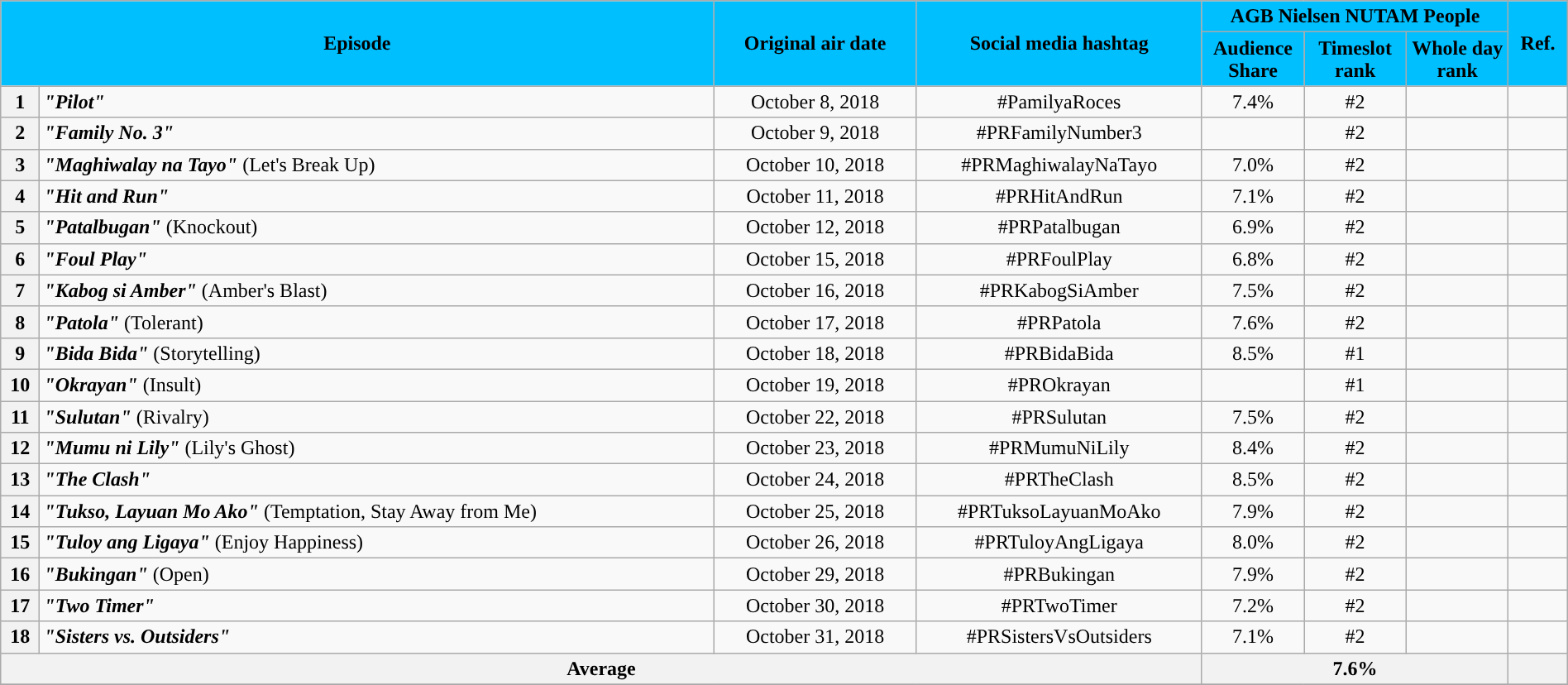<table class="wikitable" style="text-align:center; font-size:100%; line-height:18px;" width="100%">
<tr>
<th style="background-color:#00BFFF; color:#000000;" colspan="2" rowspan="2">Episode</th>
<th style="background-color:#00BFFF; color:black" rowspan="2">Original air date</th>
<th style="background-color:#00BFFF; color:black" rowspan="2">Social media hashtag</th>
<th style="background-color:#00BFFF; color:#000000;" colspan="3">AGB Nielsen NUTAM People</th>
<th style="background-color:#00BFFF; color:#000000;" rowspan="2">Ref.</th>
</tr>
<tr>
<th style="background-color:#00BFFF; width:75px; color:#000000;">Audience Share</th>
<th style="background-color:#00BFFF; width:75px; color:#000000;">Timeslot<br>rank</th>
<th style="background-color:#00BFFF; width:75px; color:#000000;">Whole day<br>rank</th>
</tr>
<tr>
<th>1</th>
<td style="text-align: left;"><strong><em>"Pilot"</em></strong></td>
<td>October 8, 2018</td>
<td>#PamilyaRoces</td>
<td>7.4%</td>
<td>#2</td>
<td></td>
<td></td>
</tr>
<tr>
<th>2</th>
<td style="text-align: left;"><strong><em>"Family No. 3"</em></strong></td>
<td>October 9, 2018</td>
<td>#PRFamilyNumber3</td>
<td></td>
<td>#2</td>
<td></td>
<td></td>
</tr>
<tr>
<th>3</th>
<td style="text-align: left;"><strong><em>"Maghiwalay na Tayo"</em></strong> (Let's Break Up)</td>
<td>October 10, 2018</td>
<td>#PRMaghiwalayNaTayo</td>
<td>7.0%</td>
<td>#2</td>
<td></td>
<td></td>
</tr>
<tr>
<th>4</th>
<td style="text-align: left;"><strong><em>"Hit and Run"</em></strong></td>
<td>October 11, 2018</td>
<td>#PRHitAndRun</td>
<td>7.1%</td>
<td>#2</td>
<td></td>
<td></td>
</tr>
<tr>
<th>5</th>
<td style="text-align: left;"><strong><em>"Patalbugan"</em></strong> (Knockout)</td>
<td>October 12, 2018</td>
<td>#PRPatalbugan</td>
<td>6.9%</td>
<td>#2</td>
<td></td>
<td></td>
</tr>
<tr>
<th>6</th>
<td style="text-align: left;"><strong><em>"Foul Play"</em></strong></td>
<td>October 15, 2018</td>
<td>#PRFoulPlay</td>
<td>6.8%</td>
<td>#2</td>
<td></td>
<td></td>
</tr>
<tr>
<th>7</th>
<td style="text-align: left;"><strong><em>"Kabog si Amber"</em></strong> (Amber's Blast)</td>
<td>October 16, 2018</td>
<td>#PRKabogSiAmber</td>
<td>7.5%</td>
<td>#2</td>
<td></td>
<td></td>
</tr>
<tr>
<th>8</th>
<td style="text-align: left;"><strong><em>"Patola"</em></strong> (Tolerant)</td>
<td>October 17, 2018</td>
<td>#PRPatola</td>
<td>7.6%</td>
<td>#2</td>
<td></td>
<td></td>
</tr>
<tr>
<th>9</th>
<td style="text-align: left;"><strong><em>"Bida Bida"</em></strong> (Storytelling)</td>
<td>October 18, 2018</td>
<td>#PRBidaBida</td>
<td>8.5%</td>
<td>#1</td>
<td></td>
<td></td>
</tr>
<tr>
<th>10</th>
<td style="text-align: left;"><strong><em>"Okrayan"</em></strong> (Insult)</td>
<td>October 19, 2018</td>
<td>#PROkrayan</td>
<td></td>
<td>#1</td>
<td></td>
<td></td>
</tr>
<tr>
<th>11</th>
<td style="text-align: left;"><strong><em>"Sulutan"</em></strong> (Rivalry)</td>
<td>October 22, 2018</td>
<td>#PRSulutan</td>
<td>7.5%</td>
<td>#2</td>
<td></td>
<td></td>
</tr>
<tr>
<th>12</th>
<td style="text-align: left;"><strong><em>"Mumu ni Lily"</em></strong> (Lily's Ghost)</td>
<td>October 23, 2018</td>
<td>#PRMumuNiLily</td>
<td>8.4%</td>
<td>#2</td>
<td></td>
<td></td>
</tr>
<tr>
<th>13</th>
<td style="text-align: left;"><strong><em>"The Clash"</em></strong></td>
<td>October 24, 2018</td>
<td>#PRTheClash</td>
<td>8.5%</td>
<td>#2</td>
<td></td>
<td></td>
</tr>
<tr>
<th>14</th>
<td style="text-align: left;"><strong><em>"Tukso, Layuan Mo Ako"</em></strong> (Temptation, Stay Away from Me)</td>
<td>October 25, 2018</td>
<td>#PRTuksoLayuanMoAko</td>
<td>7.9%</td>
<td>#2</td>
<td></td>
<td></td>
</tr>
<tr>
<th>15</th>
<td style="text-align: left;"><strong><em>"Tuloy ang Ligaya"</em></strong> (Enjoy Happiness)</td>
<td>October 26, 2018</td>
<td>#PRTuloyAngLigaya</td>
<td>8.0%</td>
<td>#2</td>
<td></td>
<td></td>
</tr>
<tr>
<th>16</th>
<td style="text-align: left;"><strong><em>"Bukingan"</em></strong> (Open)</td>
<td>October 29, 2018</td>
<td>#PRBukingan</td>
<td>7.9%</td>
<td>#2</td>
<td></td>
<td></td>
</tr>
<tr>
<th>17</th>
<td style="text-align: left;"><strong><em>"Two Timer"</em></strong></td>
<td>October 30, 2018</td>
<td>#PRTwoTimer</td>
<td>7.2%</td>
<td>#2</td>
<td></td>
<td></td>
</tr>
<tr>
<th>18</th>
<td style="text-align: left;"><strong><em>"Sisters vs. Outsiders"</em></strong></td>
<td>October 31, 2018</td>
<td>#PRSistersVsOutsiders</td>
<td>7.1%</td>
<td>#2</td>
<td></td>
<td></td>
</tr>
<tr>
<th colspan="4">Average</th>
<th colspan="3">7.6%</th>
<th></th>
</tr>
<tr>
</tr>
</table>
